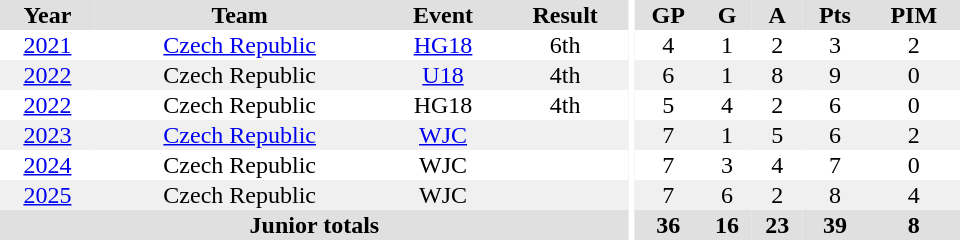<table border="0" cellpadding="1" cellspacing="0" ID="Table3" style="text-align:center; width:40em;">
<tr bgcolor="#e0e0e0">
<th>Year</th>
<th>Team</th>
<th>Event</th>
<th>Result</th>
<th rowspan="99" bgcolor="#ffffff"></th>
<th>GP</th>
<th>G</th>
<th>A</th>
<th>Pts</th>
<th>PIM</th>
</tr>
<tr>
<td><a href='#'>2021</a></td>
<td><a href='#'>Czech Republic</a></td>
<td><a href='#'>HG18</a></td>
<td>6th</td>
<td>4</td>
<td>1</td>
<td>2</td>
<td>3</td>
<td>2</td>
</tr>
<tr bgcolor="#f0f0f0">
<td><a href='#'>2022</a></td>
<td>Czech Republic</td>
<td><a href='#'>U18</a></td>
<td>4th</td>
<td>6</td>
<td>1</td>
<td>8</td>
<td>9</td>
<td>0</td>
</tr>
<tr>
<td><a href='#'>2022</a></td>
<td>Czech Republic</td>
<td>HG18</td>
<td>4th</td>
<td>5</td>
<td>4</td>
<td>2</td>
<td>6</td>
<td>0</td>
</tr>
<tr bgcolor="#f0f0f0">
<td><a href='#'>2023</a></td>
<td><a href='#'>Czech Republic</a></td>
<td><a href='#'>WJC</a></td>
<td></td>
<td>7</td>
<td>1</td>
<td>5</td>
<td>6</td>
<td>2</td>
</tr>
<tr>
<td><a href='#'>2024</a></td>
<td>Czech Republic</td>
<td>WJC</td>
<td></td>
<td>7</td>
<td>3</td>
<td>4</td>
<td>7</td>
<td>0</td>
</tr>
<tr bgcolor="#f0f0f0">
<td><a href='#'>2025</a></td>
<td>Czech Republic</td>
<td>WJC</td>
<td></td>
<td>7</td>
<td>6</td>
<td>2</td>
<td>8</td>
<td>4</td>
</tr>
<tr bgcolor="#e0e0e0">
<th colspan="4">Junior totals</th>
<th>36</th>
<th>16</th>
<th>23</th>
<th>39</th>
<th>8</th>
</tr>
</table>
